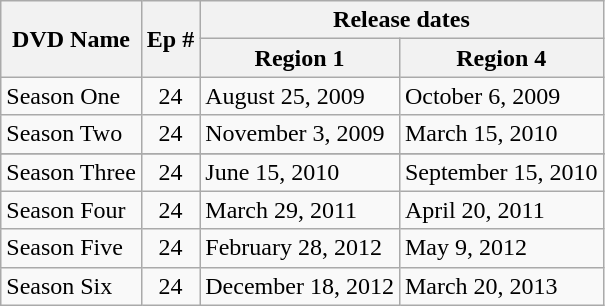<table class="wikitable">
<tr>
<th rowspan="2">DVD Name</th>
<th rowspan="2">Ep #</th>
<th colspan="2">Release dates</th>
</tr>
<tr>
<th>Region 1</th>
<th>Region 4</th>
</tr>
<tr>
<td>Season One</td>
<td align="center">24</td>
<td>August 25, 2009</td>
<td>October 6, 2009</td>
</tr>
<tr>
<td>Season Two</td>
<td align="center">24</td>
<td>November 3, 2009</td>
<td>March 15, 2010</td>
</tr>
<tr>
</tr>
<tr>
<td>Season Three</td>
<td align="center">24</td>
<td>June 15, 2010</td>
<td>September 15, 2010</td>
</tr>
<tr>
<td>Season Four</td>
<td align="center">24</td>
<td>March 29, 2011</td>
<td>April 20, 2011</td>
</tr>
<tr>
<td>Season Five</td>
<td align="center">24</td>
<td>February 28, 2012</td>
<td>May 9, 2012</td>
</tr>
<tr>
<td>Season Six</td>
<td align="center">24</td>
<td>December 18, 2012</td>
<td>March 20, 2013</td>
</tr>
</table>
